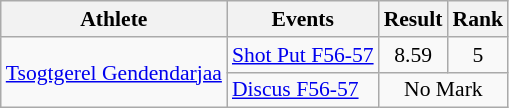<table class=wikitable style="font-size:90%">
<tr align=center>
<th>Athlete</th>
<th>Events</th>
<th>Result</th>
<th>Rank</th>
</tr>
<tr align=center>
<td align=left rowspan=2><a href='#'>Tsogtgerel Gendendarjaa</a></td>
<td align=left><a href='#'>Shot Put F56-57</a></td>
<td>8.59</td>
<td>5</td>
</tr>
<tr align=center>
<td align=left><a href='#'>Discus F56-57</a></td>
<td colspan=2>No Mark</td>
</tr>
</table>
